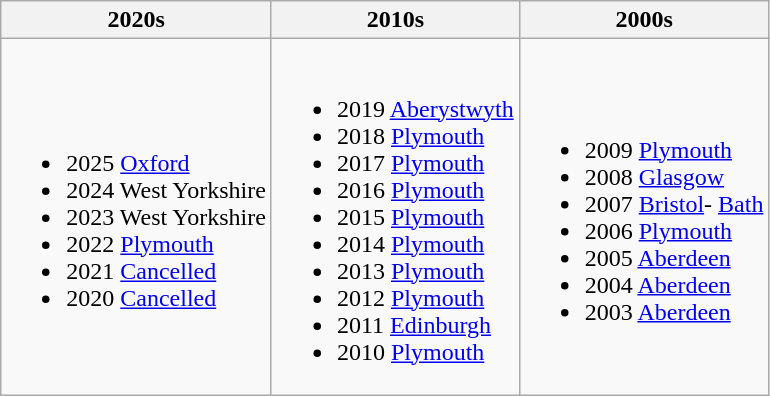<table class="wikitable">
<tr>
<th>2020s</th>
<th>2010s</th>
<th>2000s</th>
</tr>
<tr>
<td><br><ul><li>2025	<a href='#'>Oxford</a></li><li>2024	West Yorkshire</li><li>2023	West Yorkshire</li><li>2022	<a href='#'>Plymouth</a></li><li>2021	<a href='#'>Cancelled</a></li><li>2020	<a href='#'>Cancelled</a></li></ul></td>
<td><br><ul><li>2019	<a href='#'>Aberystwyth</a></li><li>2018	<a href='#'>Plymouth</a></li><li>2017	<a href='#'>Plymouth</a></li><li>2016	<a href='#'>Plymouth</a></li><li>2015	<a href='#'>Plymouth</a></li><li>2014	<a href='#'>Plymouth</a></li><li>2013	<a href='#'>Plymouth</a></li><li>2012	<a href='#'>Plymouth</a></li><li>2011	<a href='#'>Edinburgh</a></li><li>2010	<a href='#'>Plymouth</a></li></ul></td>
<td><br><ul><li>2009	<a href='#'>Plymouth</a></li><li>2008	<a href='#'>Glasgow</a></li><li>2007	<a href='#'>Bristol</a>- <a href='#'>Bath</a></li><li>2006	<a href='#'>Plymouth</a></li><li>2005	<a href='#'>Aberdeen</a></li><li>2004	<a href='#'>Aberdeen</a></li><li>2003	<a href='#'>Aberdeen</a></li></ul></td>
</tr>
</table>
